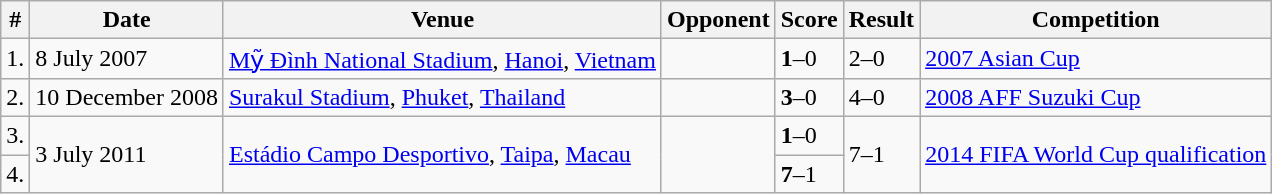<table class="wikitable">
<tr>
<th>#</th>
<th>Date</th>
<th>Venue</th>
<th>Opponent</th>
<th>Score</th>
<th>Result</th>
<th>Competition</th>
</tr>
<tr>
<td>1.</td>
<td>8 July 2007</td>
<td><a href='#'>Mỹ Đình National Stadium</a>, <a href='#'>Hanoi</a>, <a href='#'>Vietnam</a></td>
<td></td>
<td><strong>1</strong>–0</td>
<td>2–0</td>
<td><a href='#'>2007 Asian Cup</a></td>
</tr>
<tr>
<td>2.</td>
<td>10 December 2008</td>
<td><a href='#'>Surakul Stadium</a>, <a href='#'>Phuket</a>, <a href='#'>Thailand</a></td>
<td></td>
<td><strong>3</strong>–0</td>
<td>4–0</td>
<td><a href='#'>2008 AFF Suzuki Cup</a></td>
</tr>
<tr>
<td>3.</td>
<td rowspan=2>3 July 2011</td>
<td rowspan=2><a href='#'>Estádio Campo Desportivo</a>, <a href='#'>Taipa</a>, <a href='#'>Macau</a></td>
<td rowspan=2></td>
<td><strong>1</strong>–0</td>
<td rowspan=2>7–1</td>
<td rowspan=2><a href='#'>2014 FIFA World Cup qualification</a></td>
</tr>
<tr>
<td>4.</td>
<td><strong>7</strong>–1</td>
</tr>
</table>
